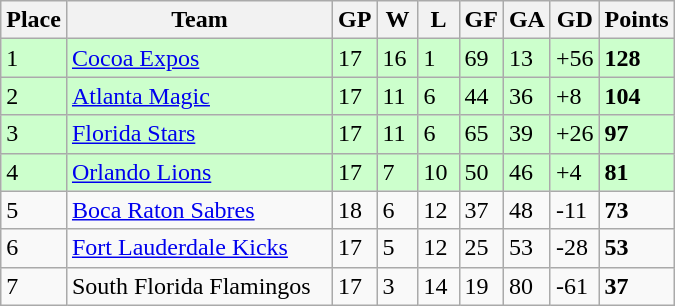<table class="wikitable">
<tr>
<th>Place</th>
<th width="170">Team</th>
<th width="20">GP</th>
<th width="20">W</th>
<th width="20">L</th>
<th width="20">GF</th>
<th width="20">GA</th>
<th width="25">GD</th>
<th>Points</th>
</tr>
<tr bgcolor=#ccffcc>
<td>1</td>
<td><a href='#'>Cocoa Expos</a></td>
<td>17</td>
<td>16</td>
<td>1</td>
<td>69</td>
<td>13</td>
<td>+56</td>
<td><strong>128</strong></td>
</tr>
<tr bgcolor=#ccffcc>
<td>2</td>
<td><a href='#'>Atlanta Magic</a></td>
<td>17</td>
<td>11</td>
<td>6</td>
<td>44</td>
<td>36</td>
<td>+8</td>
<td><strong>104</strong></td>
</tr>
<tr bgcolor=#ccffcc>
<td>3</td>
<td><a href='#'>Florida Stars</a></td>
<td>17</td>
<td>11</td>
<td>6</td>
<td>65</td>
<td>39</td>
<td>+26</td>
<td><strong>97</strong></td>
</tr>
<tr bgcolor=#ccffcc>
<td>4</td>
<td><a href='#'>Orlando Lions</a></td>
<td>17</td>
<td>7</td>
<td>10</td>
<td>50</td>
<td>46</td>
<td>+4</td>
<td><strong>81</strong></td>
</tr>
<tr>
<td>5</td>
<td><a href='#'>Boca Raton Sabres</a></td>
<td>18</td>
<td>6</td>
<td>12</td>
<td>37</td>
<td>48</td>
<td>-11</td>
<td><strong>73</strong></td>
</tr>
<tr>
<td>6</td>
<td><a href='#'>Fort Lauderdale Kicks</a></td>
<td>17</td>
<td>5</td>
<td>12</td>
<td>25</td>
<td>53</td>
<td>-28</td>
<td><strong>53</strong></td>
</tr>
<tr>
<td>7</td>
<td>South Florida Flamingos</td>
<td>17</td>
<td>3</td>
<td>14</td>
<td>19</td>
<td>80</td>
<td>-61</td>
<td><strong>37</strong></td>
</tr>
</table>
